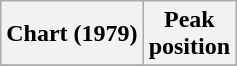<table class="wikitable sortable plainrowheaders" style="text-align:center">
<tr>
<th>Chart (1979)</th>
<th>Peak<br>position</th>
</tr>
<tr>
</tr>
</table>
